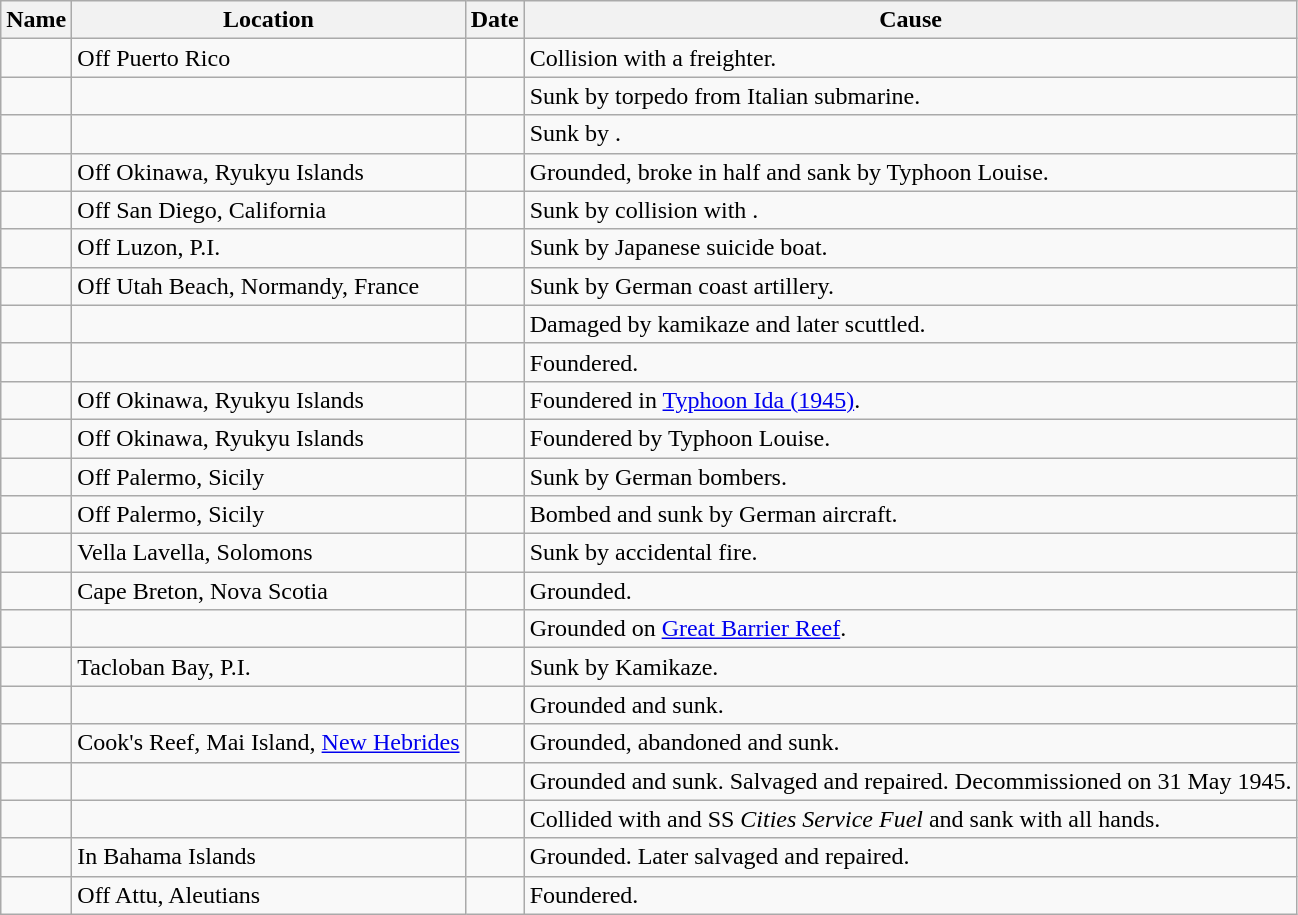<table class="wikitable sortable">
<tr>
<th>Name</th>
<th>Location</th>
<th>Date</th>
<th>Cause</th>
</tr>
<tr>
<td></td>
<td>Off Puerto Rico</td>
<td></td>
<td>Collision with a freighter.</td>
</tr>
<tr>
<td></td>
<td></td>
<td></td>
<td>Sunk by torpedo from Italian submarine.</td>
</tr>
<tr>
<td></td>
<td></td>
<td></td>
<td>Sunk by .</td>
</tr>
<tr>
<td></td>
<td>Off Okinawa, Ryukyu Islands</td>
<td></td>
<td>Grounded, broke in half and sank by Typhoon Louise.</td>
</tr>
<tr>
<td></td>
<td>Off San Diego, California</td>
<td></td>
<td>Sunk by collision with .</td>
</tr>
<tr>
<td></td>
<td>Off Luzon, P.I.</td>
<td></td>
<td>Sunk by Japanese suicide boat.</td>
</tr>
<tr>
<td></td>
<td>Off Utah Beach, Normandy, France</td>
<td></td>
<td>Sunk by German coast artillery.</td>
</tr>
<tr>
<td></td>
<td></td>
<td></td>
<td>Damaged by kamikaze and later scuttled.</td>
</tr>
<tr>
<td></td>
<td></td>
<td></td>
<td>Foundered.</td>
</tr>
<tr>
<td></td>
<td>Off Okinawa, Ryukyu Islands</td>
<td></td>
<td>Foundered in <a href='#'>Typhoon Ida (1945)</a>.</td>
</tr>
<tr>
<td></td>
<td>Off Okinawa, Ryukyu Islands</td>
<td></td>
<td>Foundered by Typhoon Louise.</td>
</tr>
<tr>
<td></td>
<td>Off Palermo, Sicily</td>
<td></td>
<td>Sunk by German bombers.</td>
</tr>
<tr>
<td></td>
<td>Off Palermo, Sicily</td>
<td></td>
<td>Bombed and sunk by German aircraft.</td>
</tr>
<tr>
<td></td>
<td>Vella Lavella, Solomons</td>
<td></td>
<td>Sunk by accidental fire.</td>
</tr>
<tr>
<td></td>
<td>Cape Breton, Nova Scotia</td>
<td></td>
<td>Grounded.</td>
</tr>
<tr>
<td></td>
<td></td>
<td></td>
<td>Grounded on <a href='#'>Great Barrier Reef</a>.</td>
</tr>
<tr>
<td></td>
<td>Tacloban Bay, P.I.</td>
<td></td>
<td>Sunk by Kamikaze.</td>
</tr>
<tr>
<td></td>
<td></td>
<td></td>
<td>Grounded and sunk.</td>
</tr>
<tr>
<td></td>
<td>Cook's Reef, Mai Island, <a href='#'>New Hebrides</a></td>
<td></td>
<td>Grounded, abandoned and sunk.</td>
</tr>
<tr>
<td></td>
<td></td>
<td></td>
<td>Grounded and sunk.  Salvaged and repaired.  Decommissioned on 31 May 1945.</td>
</tr>
<tr>
<td></td>
<td></td>
<td></td>
<td>Collided with  and SS <em>Cities Service Fuel</em> and sank with all hands.</td>
</tr>
<tr>
<td></td>
<td>In Bahama Islands</td>
<td></td>
<td>Grounded.  Later salvaged and repaired.</td>
</tr>
<tr>
<td></td>
<td>Off Attu, Aleutians</td>
<td></td>
<td>Foundered.</td>
</tr>
</table>
